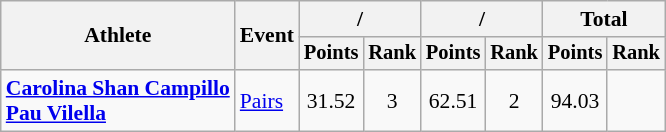<table class="wikitable" style="font-size:90%">
<tr>
<th rowspan="2">Athlete</th>
<th rowspan="2">Event</th>
<th colspan="2">/</th>
<th colspan="2">/</th>
<th colspan="2">Total</th>
</tr>
<tr style="font-size:95%">
<th>Points</th>
<th>Rank</th>
<th>Points</th>
<th>Rank</th>
<th>Points</th>
<th>Rank</th>
</tr>
<tr align=center>
<td align=left><strong><a href='#'>Carolina Shan Campillo</a><br><a href='#'>Pau Vilella</a></strong></td>
<td align=left><a href='#'>Pairs</a></td>
<td>31.52</td>
<td>3</td>
<td>62.51</td>
<td>2</td>
<td>94.03</td>
<td></td>
</tr>
</table>
